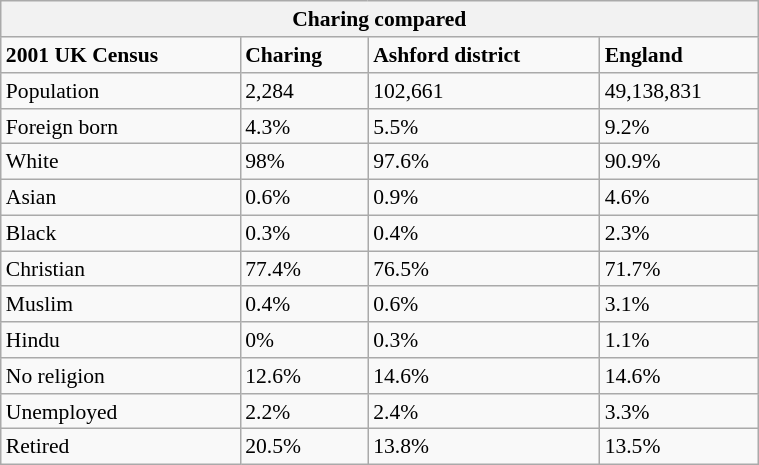<table class="wikitable" id="toc" style="float: right; margin-left: 2em; width: 40%; font-size: 90%;" cellspacing="3">
<tr>
<th colspan="4"><strong>Charing compared</strong></th>
</tr>
<tr>
<td><strong>2001 UK Census</strong></td>
<td><strong>Charing</strong></td>
<td><strong>Ashford district</strong></td>
<td><strong>England</strong></td>
</tr>
<tr>
<td>Population</td>
<td>2,284</td>
<td>102,661</td>
<td>49,138,831</td>
</tr>
<tr>
<td>Foreign born</td>
<td>4.3%</td>
<td>5.5%</td>
<td>9.2%</td>
</tr>
<tr>
<td>White</td>
<td>98%</td>
<td>97.6%</td>
<td>90.9%</td>
</tr>
<tr>
<td>Asian</td>
<td>0.6%</td>
<td>0.9%</td>
<td>4.6%</td>
</tr>
<tr>
<td>Black</td>
<td>0.3%</td>
<td>0.4%</td>
<td>2.3%</td>
</tr>
<tr>
<td>Christian</td>
<td>77.4%</td>
<td>76.5%</td>
<td>71.7%</td>
</tr>
<tr>
<td>Muslim</td>
<td>0.4%</td>
<td>0.6%</td>
<td>3.1%</td>
</tr>
<tr>
<td>Hindu</td>
<td>0%</td>
<td>0.3%</td>
<td>1.1%</td>
</tr>
<tr>
<td>No religion</td>
<td>12.6%</td>
<td>14.6%</td>
<td>14.6%</td>
</tr>
<tr>
<td>Unemployed</td>
<td>2.2%</td>
<td>2.4%</td>
<td>3.3%</td>
</tr>
<tr>
<td>Retired</td>
<td>20.5%</td>
<td>13.8%</td>
<td>13.5%</td>
</tr>
</table>
